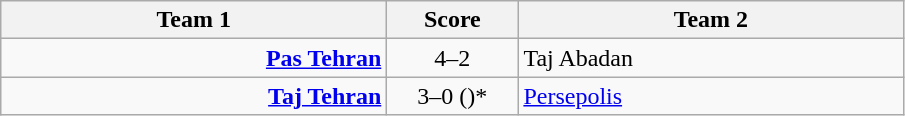<table class="wikitable" style="text-align:center">
<tr>
<th width=250>Team 1</th>
<th width=80>Score</th>
<th width=250>Team 2</th>
</tr>
<tr>
<td style="text-align:right;"><strong><a href='#'>Pas Tehran</a></strong></td>
<td>4–2</td>
<td style="text-align:left;">Taj Abadan</td>
</tr>
<tr>
<td style="text-align:right;"><strong><a href='#'>Taj Tehran</a></strong></td>
<td>3–0 ()*</td>
<td style="text-align:left;"><a href='#'>Persepolis</a></td>
</tr>
</table>
